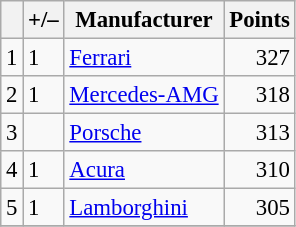<table class="wikitable" style="font-size: 95%;">
<tr>
<th scope="col"></th>
<th scope="col">+/–</th>
<th scope="col">Manufacturer</th>
<th scope="col">Points</th>
</tr>
<tr>
<td align=center>1</td>
<td align="left"> 1</td>
<td> <a href='#'>Ferrari</a></td>
<td align=right>327</td>
</tr>
<tr>
<td align=center>2</td>
<td align="left"> 1</td>
<td> <a href='#'>Mercedes-AMG</a></td>
<td align=right>318</td>
</tr>
<tr>
<td align=center>3</td>
<td align="left"></td>
<td> <a href='#'>Porsche</a></td>
<td align=right>313</td>
</tr>
<tr>
<td align=center>4</td>
<td align="left"> 1</td>
<td> <a href='#'>Acura</a></td>
<td align=right>310</td>
</tr>
<tr>
<td align=center>5</td>
<td align="left"> 1</td>
<td> <a href='#'>Lamborghini</a></td>
<td align=right>305</td>
</tr>
<tr>
</tr>
</table>
